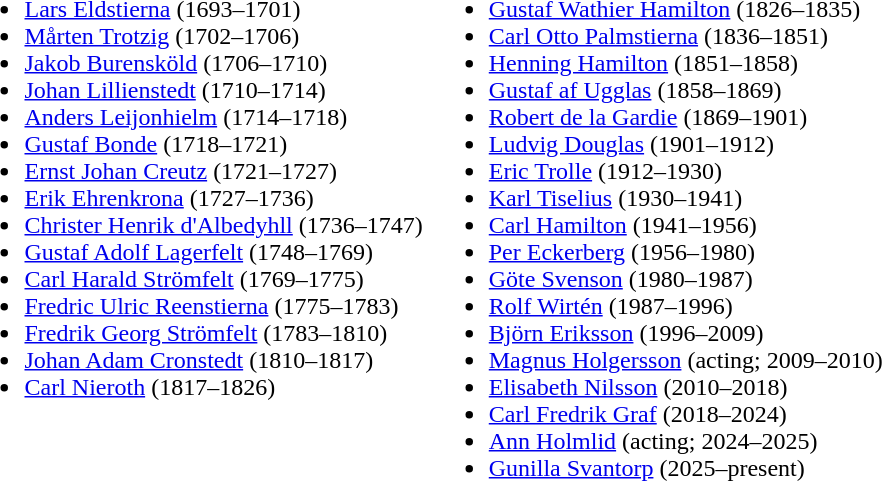<table style="background:transparent;">
<tr style="vertical-align:top;">
<td><br><ul><li><a href='#'>Lars Eldstierna</a> (1693–1701)</li><li><a href='#'>Mårten Trotzig</a> (1702–1706)</li><li><a href='#'>Jakob Burensköld</a> (1706–1710)</li><li><a href='#'>Johan Lillienstedt</a> (1710–1714)</li><li><a href='#'>Anders Leijonhielm</a> (1714–1718)</li><li><a href='#'>Gustaf Bonde</a> (1718–1721)</li><li><a href='#'>Ernst Johan Creutz</a> (1721–1727)</li><li><a href='#'>Erik Ehrenkrona</a> (1727–1736)</li><li><a href='#'>Christer Henrik d'Albedyhll</a> (1736–1747)</li><li><a href='#'>Gustaf Adolf Lagerfelt</a> (1748–1769)</li><li><a href='#'>Carl Harald Strömfelt</a> (1769–1775)</li><li><a href='#'>Fredric Ulric Reenstierna</a> (1775–1783)</li><li><a href='#'>Fredrik Georg Strömfelt</a> (1783–1810)</li><li><a href='#'>Johan Adam Cronstedt</a> (1810–1817)</li><li><a href='#'>Carl Nieroth</a> (1817–1826)</li></ul></td>
<td><br><ul><li><a href='#'>Gustaf Wathier Hamilton</a> (1826–1835)</li><li><a href='#'>Carl Otto Palmstierna</a> (1836–1851)</li><li><a href='#'>Henning Hamilton</a> (1851–1858)</li><li><a href='#'>Gustaf af Ugglas</a> (1858–1869)</li><li><a href='#'>Robert de la Gardie</a> (1869–1901)</li><li><a href='#'>Ludvig Douglas</a> (1901–1912)</li><li><a href='#'>Eric Trolle</a> (1912–1930)</li><li><a href='#'>Karl Tiselius</a> (1930–1941)</li><li><a href='#'>Carl Hamilton</a> (1941–1956)</li><li><a href='#'>Per Eckerberg</a> (1956–1980)</li><li><a href='#'>Göte Svenson</a> (1980–1987)</li><li><a href='#'>Rolf Wirtén</a> (1987–1996)</li><li><a href='#'>Björn Eriksson</a> (1996–2009)</li><li><a href='#'>Magnus Holgersson</a> (acting; 2009–2010)</li><li><a href='#'>Elisabeth Nilsson</a> (2010–2018)</li><li><a href='#'>Carl Fredrik Graf</a> (2018–2024)</li><li><a href='#'>Ann Holmlid</a> (acting; 2024–2025)</li><li><a href='#'>Gunilla Svantorp</a> (2025–present)</li></ul></td>
</tr>
</table>
